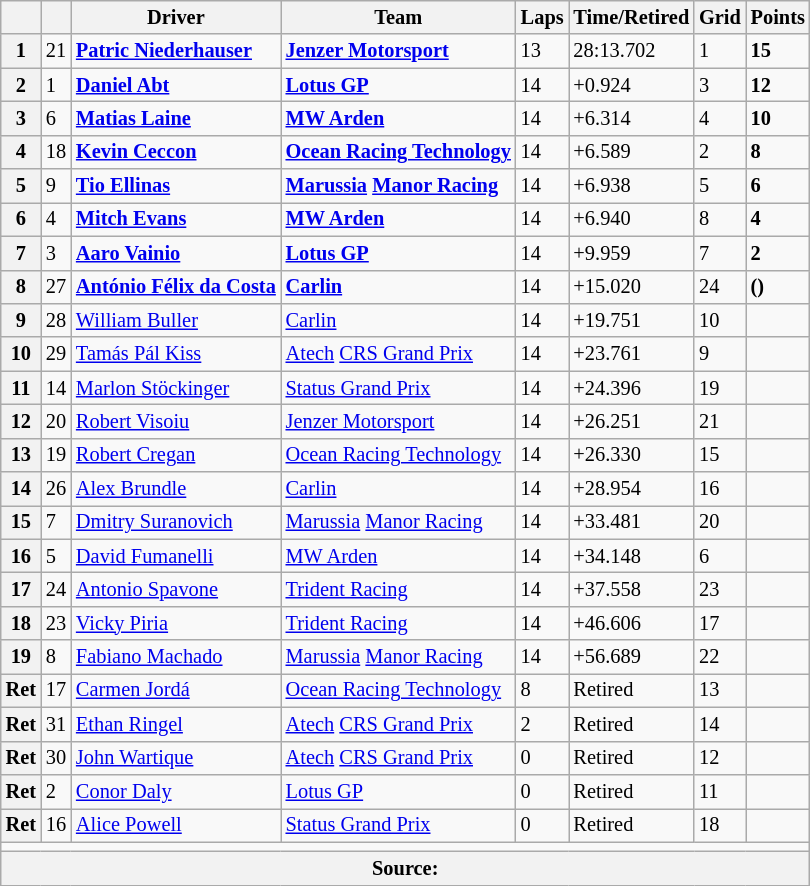<table class="wikitable" style="font-size:85%">
<tr>
<th></th>
<th></th>
<th>Driver</th>
<th>Team</th>
<th>Laps</th>
<th>Time/Retired</th>
<th>Grid</th>
<th>Points</th>
</tr>
<tr>
<th>1</th>
<td>21</td>
<td> <strong><a href='#'>Patric Niederhauser</a></strong></td>
<td><strong><a href='#'>Jenzer Motorsport</a></strong></td>
<td>13</td>
<td>28:13.702</td>
<td>1</td>
<td><strong>15</strong></td>
</tr>
<tr>
<th>2</th>
<td>1</td>
<td> <strong><a href='#'>Daniel Abt</a></strong></td>
<td><strong><a href='#'>Lotus GP</a></strong></td>
<td>14</td>
<td>+0.924</td>
<td>3</td>
<td><strong>12</strong></td>
</tr>
<tr>
<th>3</th>
<td>6</td>
<td> <strong><a href='#'>Matias Laine</a></strong></td>
<td><strong><a href='#'>MW Arden</a></strong></td>
<td>14</td>
<td>+6.314</td>
<td>4</td>
<td><strong>10</strong></td>
</tr>
<tr>
<th>4</th>
<td>18</td>
<td> <strong><a href='#'>Kevin Ceccon</a></strong></td>
<td><strong><a href='#'>Ocean Racing Technology</a></strong></td>
<td>14</td>
<td>+6.589</td>
<td>2</td>
<td><strong>8</strong></td>
</tr>
<tr>
<th>5</th>
<td>9</td>
<td> <strong><a href='#'>Tio Ellinas</a></strong></td>
<td><strong><a href='#'>Marussia</a></strong> <strong><a href='#'>Manor Racing</a></strong></td>
<td>14</td>
<td>+6.938</td>
<td>5</td>
<td><strong>6</strong></td>
</tr>
<tr>
<th>6</th>
<td>4</td>
<td> <strong><a href='#'>Mitch Evans</a></strong></td>
<td><strong><a href='#'>MW Arden</a></strong></td>
<td>14</td>
<td>+6.940</td>
<td>8</td>
<td><strong>4</strong></td>
</tr>
<tr>
<th>7</th>
<td>3</td>
<td> <strong><a href='#'>Aaro Vainio</a></strong></td>
<td><strong><a href='#'>Lotus GP</a></strong></td>
<td>14</td>
<td>+9.959</td>
<td>7</td>
<td><strong>2</strong></td>
</tr>
<tr>
<th>8</th>
<td>27</td>
<td> <strong><a href='#'>António Félix da Costa</a></strong></td>
<td><strong><a href='#'>Carlin</a></strong></td>
<td>14</td>
<td>+15.020</td>
<td>24</td>
<td><strong>()</strong></td>
</tr>
<tr>
<th>9</th>
<td>28</td>
<td> <a href='#'>William Buller</a></td>
<td><a href='#'>Carlin</a></td>
<td>14</td>
<td>+19.751</td>
<td>10</td>
<td></td>
</tr>
<tr>
<th>10</th>
<td>29</td>
<td> <a href='#'>Tamás Pál Kiss</a></td>
<td><a href='#'>Atech</a> <a href='#'>CRS Grand Prix</a></td>
<td>14</td>
<td>+23.761</td>
<td>9</td>
<td></td>
</tr>
<tr>
<th>11</th>
<td>14</td>
<td> <a href='#'>Marlon Stöckinger</a></td>
<td><a href='#'>Status Grand Prix</a></td>
<td>14</td>
<td>+24.396</td>
<td>19</td>
<td></td>
</tr>
<tr>
<th>12</th>
<td>20</td>
<td> <a href='#'>Robert Visoiu</a></td>
<td><a href='#'>Jenzer Motorsport</a></td>
<td>14</td>
<td>+26.251</td>
<td>21</td>
<td></td>
</tr>
<tr>
<th>13</th>
<td>19</td>
<td> <a href='#'>Robert Cregan</a></td>
<td><a href='#'>Ocean Racing Technology</a></td>
<td>14</td>
<td>+26.330</td>
<td>15</td>
<td></td>
</tr>
<tr>
<th>14</th>
<td>26</td>
<td> <a href='#'>Alex Brundle</a></td>
<td><a href='#'>Carlin</a></td>
<td>14</td>
<td>+28.954</td>
<td>16</td>
<td></td>
</tr>
<tr>
<th>15</th>
<td>7</td>
<td> <a href='#'>Dmitry Suranovich</a></td>
<td><a href='#'>Marussia</a> <a href='#'>Manor Racing</a></td>
<td>14</td>
<td>+33.481</td>
<td>20</td>
<td></td>
</tr>
<tr>
<th>16</th>
<td>5</td>
<td> <a href='#'>David Fumanelli</a></td>
<td><a href='#'>MW Arden</a></td>
<td>14</td>
<td>+34.148</td>
<td>6</td>
<td></td>
</tr>
<tr>
<th>17</th>
<td>24</td>
<td> <a href='#'>Antonio Spavone</a></td>
<td><a href='#'>Trident Racing</a></td>
<td>14</td>
<td>+37.558</td>
<td>23</td>
<td></td>
</tr>
<tr>
<th>18</th>
<td>23</td>
<td> <a href='#'>Vicky Piria</a></td>
<td><a href='#'>Trident Racing</a></td>
<td>14</td>
<td>+46.606</td>
<td>17</td>
<td></td>
</tr>
<tr>
<th>19</th>
<td>8</td>
<td> <a href='#'>Fabiano Machado</a></td>
<td><a href='#'>Marussia</a> <a href='#'>Manor Racing</a></td>
<td>14</td>
<td>+56.689</td>
<td>22</td>
<td></td>
</tr>
<tr>
<th>Ret</th>
<td>17</td>
<td> <a href='#'>Carmen Jordá</a></td>
<td><a href='#'>Ocean Racing Technology</a></td>
<td>8</td>
<td>Retired</td>
<td>13</td>
<td></td>
</tr>
<tr>
<th>Ret</th>
<td>31</td>
<td> <a href='#'>Ethan Ringel</a></td>
<td><a href='#'>Atech</a> <a href='#'>CRS Grand Prix</a></td>
<td>2</td>
<td>Retired</td>
<td>14</td>
<td></td>
</tr>
<tr>
<th>Ret</th>
<td>30</td>
<td> <a href='#'>John Wartique</a></td>
<td><a href='#'>Atech</a> <a href='#'>CRS Grand Prix</a></td>
<td>0</td>
<td>Retired</td>
<td>12</td>
<td></td>
</tr>
<tr>
<th>Ret</th>
<td>2</td>
<td> <a href='#'>Conor Daly</a></td>
<td><a href='#'>Lotus GP</a></td>
<td>0</td>
<td>Retired</td>
<td>11</td>
<td></td>
</tr>
<tr>
<th>Ret</th>
<td>16</td>
<td> <a href='#'>Alice Powell</a></td>
<td><a href='#'>Status Grand Prix</a></td>
<td>0</td>
<td>Retired</td>
<td>18</td>
<td></td>
</tr>
<tr>
<td colspan=8></td>
</tr>
<tr>
<th colspan=8>Source:</th>
</tr>
</table>
